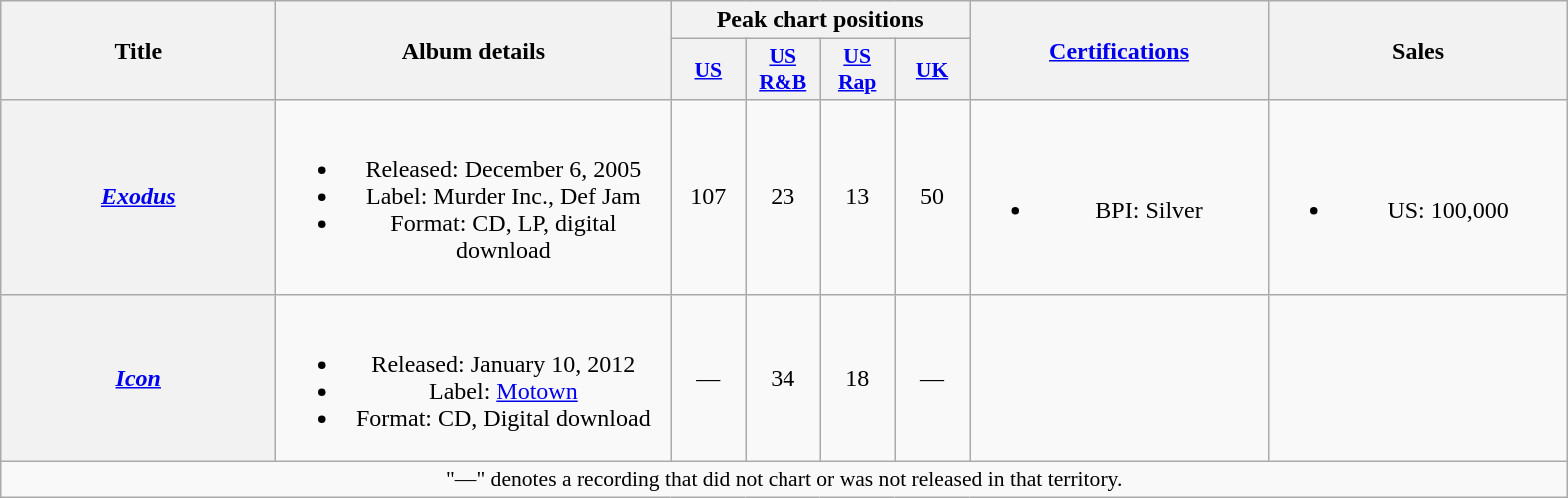<table class="wikitable plainrowheaders" style="text-align:center;">
<tr>
<th scope="col" rowspan="2" style="width:11em;">Title</th>
<th scope="col" rowspan="2" style="width:16em;">Album details</th>
<th scope="col" colspan="4">Peak chart positions</th>
<th scope="col" rowspan="2" style="width:12em;"><a href='#'>Certifications</a></th>
<th scope="col" rowspan="2" style="width:12em;">Sales</th>
</tr>
<tr>
<th style="width:3em;font-size:90%;"><a href='#'>US</a><br></th>
<th style="width:3em;font-size:90%;"><a href='#'>US<br>R&B</a><br></th>
<th style="width:3em;font-size:90%;"><a href='#'>US<br>Rap</a><br></th>
<th style="width:3em;font-size:90%;"><a href='#'>UK</a><br></th>
</tr>
<tr>
<th scope="row"><em><a href='#'>Exodus</a></em></th>
<td><br><ul><li>Released: December 6, 2005</li><li>Label: Murder Inc., Def Jam</li><li>Format: CD, LP, digital download</li></ul></td>
<td>107</td>
<td>23</td>
<td>13</td>
<td>50</td>
<td><br><ul><li>BPI: Silver</li></ul></td>
<td><br><ul><li>US: 100,000</li></ul></td>
</tr>
<tr>
<th scope="row"><em><a href='#'>Icon</a></em></th>
<td><br><ul><li>Released: January 10, 2012</li><li>Label: <a href='#'>Motown</a></li><li>Format: CD, Digital download</li></ul></td>
<td>—</td>
<td>34</td>
<td>18</td>
<td>—</td>
<td></td>
<td></td>
</tr>
<tr>
<td colspan="14" style="font-size:90%">"—" denotes a recording that did not chart or was not released in that territory.</td>
</tr>
</table>
